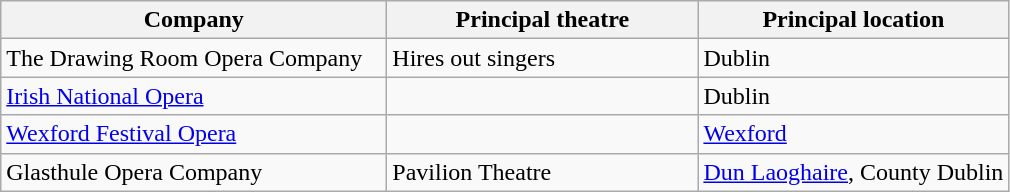<table class="wikitable">
<tr>
<th width=250>Company</th>
<th width=200>Principal theatre</th>
<th width=autofit>Principal location</th>
</tr>
<tr>
<td>The Drawing Room Opera Company</td>
<td>Hires out singers</td>
<td>Dublin</td>
</tr>
<tr>
<td><a href='#'>Irish National Opera</a></td>
<td></td>
<td>Dublin</td>
</tr>
<tr>
<td><a href='#'>Wexford Festival Opera</a></td>
<td></td>
<td><a href='#'>Wexford</a></td>
</tr>
<tr>
<td>Glasthule Opera Company</td>
<td>Pavilion Theatre</td>
<td><a href='#'>Dun Laoghaire</a>, County Dublin</td>
</tr>
</table>
